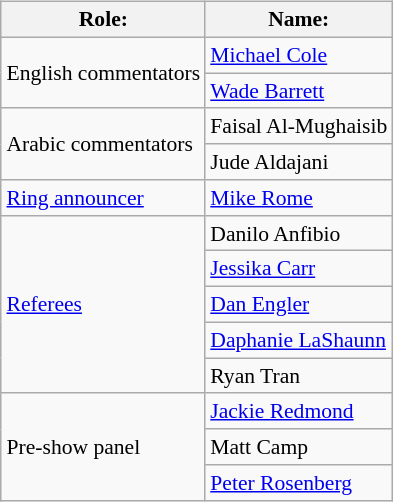<table class=wikitable style="font-size:90%; margin: 0.5em 0 0.5em 1em; float: right; clear: right;">
<tr>
<th>Role:</th>
<th>Name:</th>
</tr>
<tr>
<td rowspan=2>English commentators</td>
<td><a href='#'>Michael Cole</a></td>
</tr>
<tr>
<td><a href='#'>Wade Barrett</a></td>
</tr>
<tr>
<td rowspan=2>Arabic commentators</td>
<td>Faisal Al-Mughaisib</td>
</tr>
<tr>
<td>Jude Aldajani</td>
</tr>
<tr>
<td><a href='#'>Ring announcer</a></td>
<td><a href='#'>Mike Rome</a></td>
</tr>
<tr>
<td rowspan=5><a href='#'>Referees</a></td>
<td>Danilo Anfibio</td>
</tr>
<tr>
<td><a href='#'>Jessika Carr</a></td>
</tr>
<tr>
<td><a href='#'>Dan Engler</a></td>
</tr>
<tr>
<td><a href='#'>Daphanie LaShaunn</a></td>
</tr>
<tr>
<td>Ryan Tran</td>
</tr>
<tr>
<td rowspan=3>Pre-show panel</td>
<td><a href='#'>Jackie Redmond</a></td>
</tr>
<tr>
<td>Matt Camp</td>
</tr>
<tr>
<td><a href='#'>Peter Rosenberg</a></td>
</tr>
</table>
